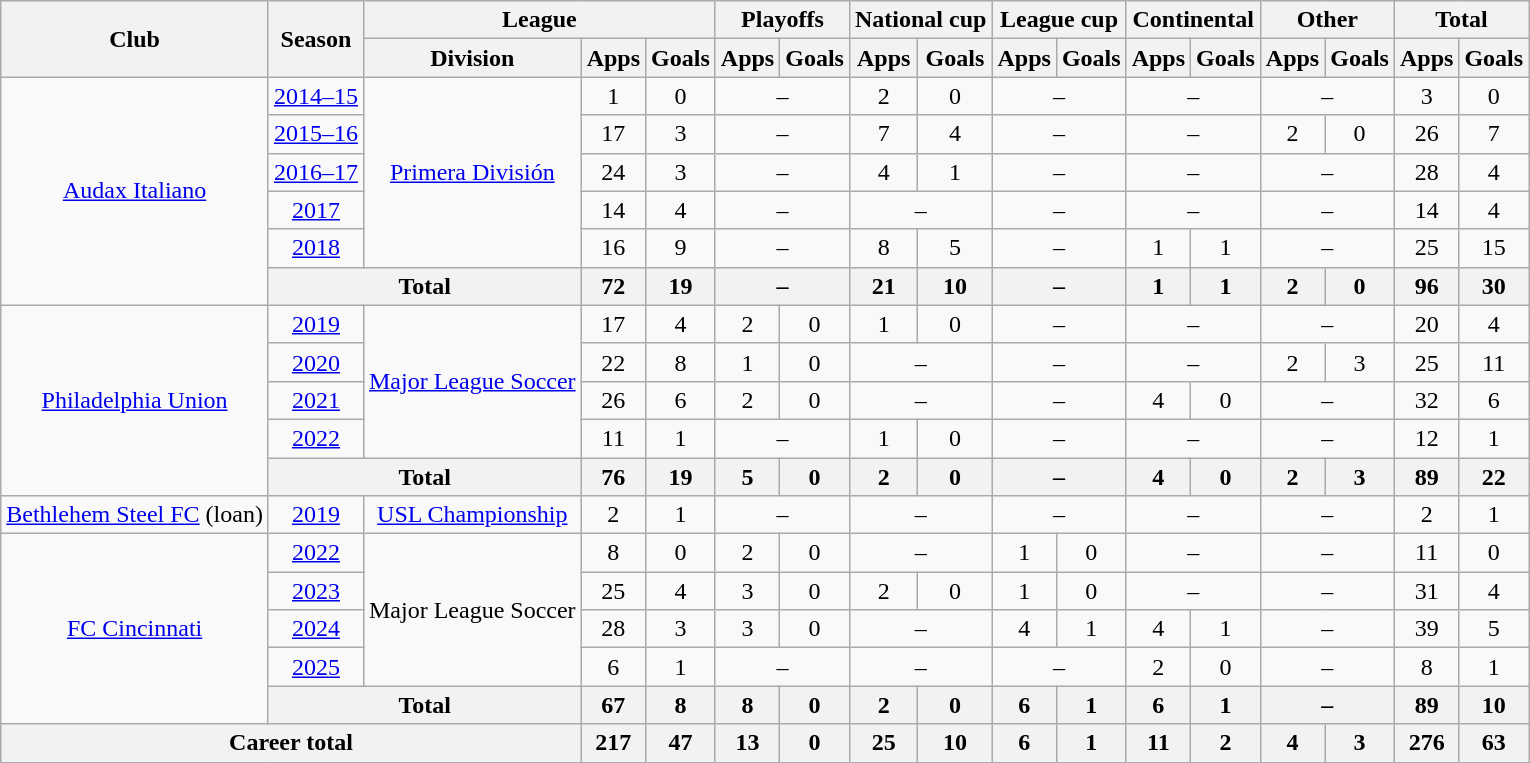<table class="wikitable" style="text-align:center">
<tr>
<th rowspan="2">Club</th>
<th rowspan="2">Season</th>
<th colspan="3">League</th>
<th colspan="2">Playoffs</th>
<th colspan="2">National cup</th>
<th colspan="2">League cup</th>
<th colspan="2">Continental</th>
<th colspan="2">Other</th>
<th colspan="2">Total</th>
</tr>
<tr>
<th>Division</th>
<th>Apps</th>
<th>Goals</th>
<th>Apps</th>
<th>Goals</th>
<th>Apps</th>
<th>Goals</th>
<th>Apps</th>
<th>Goals</th>
<th>Apps</th>
<th>Goals</th>
<th>Apps</th>
<th>Goals</th>
<th>Apps</th>
<th>Goals</th>
</tr>
<tr>
<td rowspan="6"><a href='#'>Audax Italiano</a></td>
<td><a href='#'>2014–15</a></td>
<td rowspan="5"><a href='#'>Primera División</a></td>
<td>1</td>
<td>0</td>
<td colspan="2">–</td>
<td>2</td>
<td>0</td>
<td colspan="2">–</td>
<td colspan="2">–</td>
<td colspan="2">–</td>
<td>3</td>
<td>0</td>
</tr>
<tr>
<td><a href='#'>2015–16</a></td>
<td>17</td>
<td>3</td>
<td colspan="2">–</td>
<td>7</td>
<td>4</td>
<td colspan="2">–</td>
<td colspan="2">–</td>
<td>2</td>
<td>0</td>
<td>26</td>
<td>7</td>
</tr>
<tr>
<td><a href='#'>2016–17</a></td>
<td>24</td>
<td>3</td>
<td colspan="2">–</td>
<td>4</td>
<td>1</td>
<td colspan="2">–</td>
<td colspan="2">–</td>
<td colspan="2">–</td>
<td>28</td>
<td>4</td>
</tr>
<tr>
<td><a href='#'>2017</a></td>
<td>14</td>
<td>4</td>
<td colspan="2">–</td>
<td colspan="2">–</td>
<td colspan="2">–</td>
<td colspan="2">–</td>
<td colspan="2">–</td>
<td>14</td>
<td>4</td>
</tr>
<tr>
<td><a href='#'>2018</a></td>
<td>16</td>
<td>9</td>
<td colspan="2">–</td>
<td>8</td>
<td>5</td>
<td colspan="2">–</td>
<td>1</td>
<td>1</td>
<td colspan="2">–</td>
<td>25</td>
<td>15</td>
</tr>
<tr>
<th colspan="2">Total</th>
<th>72</th>
<th>19</th>
<th colspan="2">–</th>
<th>21</th>
<th>10</th>
<th colspan="2">–</th>
<th>1</th>
<th>1</th>
<th>2</th>
<th>0</th>
<th>96</th>
<th>30</th>
</tr>
<tr>
<td rowspan="5"><a href='#'>Philadelphia Union</a></td>
<td><a href='#'>2019</a></td>
<td rowspan="4"><a href='#'>Major League Soccer</a></td>
<td>17</td>
<td>4</td>
<td>2</td>
<td>0</td>
<td>1</td>
<td>0</td>
<td colspan="2">–</td>
<td colspan="2">–</td>
<td colspan="2">–</td>
<td>20</td>
<td>4</td>
</tr>
<tr>
<td><a href='#'>2020</a></td>
<td>22</td>
<td>8</td>
<td>1</td>
<td>0</td>
<td colspan="2">–</td>
<td colspan="2">–</td>
<td colspan="2">–</td>
<td>2</td>
<td>3</td>
<td>25</td>
<td>11</td>
</tr>
<tr>
<td><a href='#'>2021</a></td>
<td>26</td>
<td>6</td>
<td>2</td>
<td>0</td>
<td colspan="2">–</td>
<td colspan="2">–</td>
<td>4</td>
<td>0</td>
<td colspan="2">–</td>
<td>32</td>
<td>6</td>
</tr>
<tr>
<td><a href='#'>2022</a></td>
<td>11</td>
<td>1</td>
<td colspan="2">–</td>
<td>1</td>
<td>0</td>
<td colspan="2">–</td>
<td colspan="2">–</td>
<td colspan="2">–</td>
<td>12</td>
<td>1</td>
</tr>
<tr>
<th colspan="2">Total</th>
<th>76</th>
<th>19</th>
<th>5</th>
<th>0</th>
<th>2</th>
<th>0</th>
<th colspan="2">–</th>
<th>4</th>
<th>0</th>
<th>2</th>
<th>3</th>
<th>89</th>
<th>22</th>
</tr>
<tr>
<td><a href='#'>Bethlehem Steel FC</a> (loan)</td>
<td><a href='#'>2019</a></td>
<td><a href='#'>USL Championship</a></td>
<td>2</td>
<td>1</td>
<td colspan="2">–</td>
<td colspan="2">–</td>
<td colspan="2">–</td>
<td colspan="2">–</td>
<td colspan="2">–</td>
<td>2</td>
<td>1</td>
</tr>
<tr>
<td rowspan="5"><a href='#'>FC Cincinnati</a></td>
<td><a href='#'>2022</a></td>
<td rowspan="4">Major League Soccer</td>
<td>8</td>
<td>0</td>
<td>2</td>
<td>0</td>
<td colspan="2">–</td>
<td>1</td>
<td>0</td>
<td colspan="2">–</td>
<td colspan="2">–</td>
<td>11</td>
<td>0</td>
</tr>
<tr>
<td><a href='#'>2023</a></td>
<td>25</td>
<td>4</td>
<td>3</td>
<td>0</td>
<td>2</td>
<td>0</td>
<td>1</td>
<td>0</td>
<td colspan="2">–</td>
<td colspan="2">–</td>
<td>31</td>
<td>4</td>
</tr>
<tr>
<td><a href='#'>2024</a></td>
<td>28</td>
<td>3</td>
<td>3</td>
<td>0</td>
<td colspan="2">–</td>
<td>4</td>
<td>1</td>
<td>4</td>
<td>1</td>
<td colspan="2">–</td>
<td>39</td>
<td>5</td>
</tr>
<tr>
<td><a href='#'>2025</a></td>
<td>6</td>
<td>1</td>
<td colspan="2">–</td>
<td colspan="2">–</td>
<td colspan="2">–</td>
<td>2</td>
<td>0</td>
<td colspan="2">–</td>
<td>8</td>
<td>1</td>
</tr>
<tr>
<th colspan="2">Total</th>
<th>67</th>
<th>8</th>
<th>8</th>
<th>0</th>
<th>2</th>
<th>0</th>
<th>6</th>
<th>1</th>
<th>6</th>
<th>1</th>
<th colspan="2">–</th>
<th>89</th>
<th>10</th>
</tr>
<tr>
<th colspan="3">Career total</th>
<th>217</th>
<th>47</th>
<th>13</th>
<th>0</th>
<th>25</th>
<th>10</th>
<th>6</th>
<th>1</th>
<th>11</th>
<th>2</th>
<th>4</th>
<th>3</th>
<th>276</th>
<th>63</th>
</tr>
</table>
